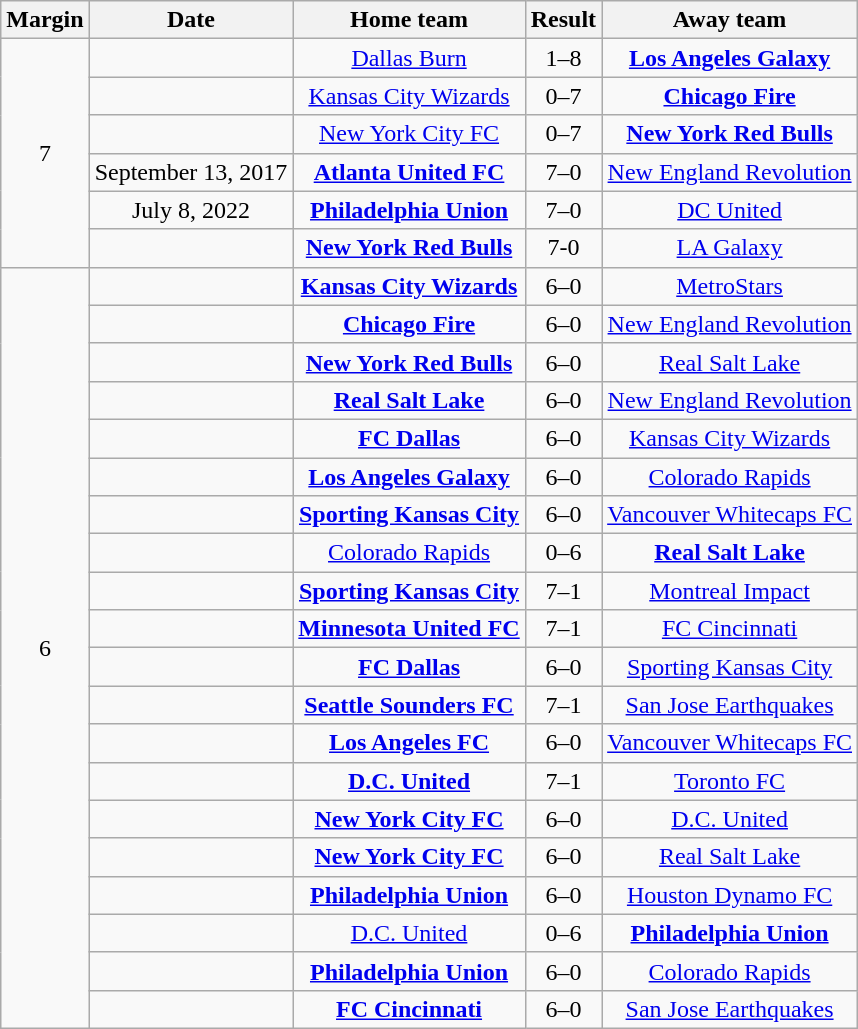<table class="wikitable sortable" style="text-align:center">
<tr>
<th>Margin</th>
<th>Date</th>
<th>Home team</th>
<th>Result</th>
<th>Away team</th>
</tr>
<tr>
<td rowspan=6>7</td>
<td></td>
<td><a href='#'>Dallas Burn</a></td>
<td>1–8</td>
<td><strong><a href='#'>Los Angeles Galaxy</a></strong></td>
</tr>
<tr>
<td></td>
<td><a href='#'>Kansas City Wizards</a></td>
<td>0–7</td>
<td><strong><a href='#'>Chicago Fire</a></strong></td>
</tr>
<tr>
<td></td>
<td><a href='#'>New York City FC</a></td>
<td>0–7</td>
<td><strong><a href='#'>New York Red Bulls</a></strong></td>
</tr>
<tr>
<td>September 13, 2017</td>
<td><strong><a href='#'>Atlanta United FC</a></strong></td>
<td>7–0</td>
<td><a href='#'>New England Revolution</a></td>
</tr>
<tr>
<td>July 8, 2022</td>
<td><strong><a href='#'>Philadelphia Union</a></strong></td>
<td>7–0</td>
<td><a href='#'>DC United</a></td>
</tr>
<tr>
<td></td>
<td><strong><a href='#'>New York Red Bulls</a></strong></td>
<td>7-0</td>
<td><a href='#'>LA Galaxy</a></td>
</tr>
<tr>
<td rowspan=20>6</td>
<td></td>
<td><strong><a href='#'>Kansas City Wizards</a></strong></td>
<td>6–0</td>
<td><a href='#'>MetroStars</a></td>
</tr>
<tr>
<td></td>
<td><strong><a href='#'>Chicago Fire</a></strong></td>
<td>6–0</td>
<td><a href='#'>New England Revolution</a></td>
</tr>
<tr>
<td></td>
<td><strong><a href='#'>New York Red Bulls</a></strong></td>
<td>6–0</td>
<td><a href='#'>Real Salt Lake</a></td>
</tr>
<tr>
<td></td>
<td><strong><a href='#'>Real Salt Lake</a></strong></td>
<td>6–0</td>
<td><a href='#'>New England Revolution</a></td>
</tr>
<tr>
<td></td>
<td><strong><a href='#'>FC Dallas</a></strong></td>
<td>6–0</td>
<td><a href='#'>Kansas City Wizards</a></td>
</tr>
<tr>
<td></td>
<td><strong><a href='#'>Los Angeles Galaxy</a></strong></td>
<td>6–0</td>
<td><a href='#'>Colorado Rapids</a></td>
</tr>
<tr>
<td></td>
<td><strong><a href='#'>Sporting Kansas City</a></strong></td>
<td>6–0</td>
<td><a href='#'>Vancouver Whitecaps FC</a></td>
</tr>
<tr>
<td></td>
<td><a href='#'>Colorado Rapids</a></td>
<td>0–6</td>
<td><strong><a href='#'>Real Salt Lake</a></strong></td>
</tr>
<tr>
<td></td>
<td><strong><a href='#'>Sporting Kansas City</a></strong></td>
<td>7–1</td>
<td><a href='#'>Montreal Impact</a></td>
</tr>
<tr>
<td></td>
<td><strong><a href='#'>Minnesota United FC</a></strong></td>
<td>7–1</td>
<td><a href='#'>FC Cincinnati</a></td>
</tr>
<tr>
<td></td>
<td><strong><a href='#'>FC Dallas</a></strong></td>
<td>6–0</td>
<td><a href='#'>Sporting Kansas City</a></td>
</tr>
<tr>
<td></td>
<td><strong><a href='#'>Seattle Sounders FC</a></strong></td>
<td>7–1</td>
<td><a href='#'>San Jose Earthquakes</a></td>
</tr>
<tr>
<td></td>
<td><strong><a href='#'>Los Angeles FC</a></strong></td>
<td>6–0</td>
<td><a href='#'>Vancouver Whitecaps FC</a></td>
</tr>
<tr>
<td></td>
<td><strong><a href='#'>D.C. United</a></strong></td>
<td>7–1</td>
<td><a href='#'>Toronto FC</a></td>
</tr>
<tr>
<td></td>
<td><strong><a href='#'>New York City FC</a></strong></td>
<td>6–0</td>
<td><a href='#'>D.C. United</a></td>
</tr>
<tr>
<td></td>
<td><strong><a href='#'>New York City FC</a></strong></td>
<td>6–0</td>
<td><a href='#'>Real Salt Lake</a></td>
</tr>
<tr>
<td></td>
<td><strong><a href='#'>Philadelphia Union</a></strong></td>
<td>6–0</td>
<td><a href='#'>Houston Dynamo FC</a></td>
</tr>
<tr>
<td></td>
<td><a href='#'>D.C. United</a></td>
<td>0–6</td>
<td><strong><a href='#'>Philadelphia Union</a></strong></td>
</tr>
<tr>
<td></td>
<td><strong><a href='#'>Philadelphia Union</a></strong></td>
<td>6–0</td>
<td><a href='#'>Colorado Rapids</a></td>
</tr>
<tr>
<td></td>
<td><strong><a href='#'>FC Cincinnati</a></strong></td>
<td>6–0</td>
<td><a href='#'>San Jose Earthquakes</a></td>
</tr>
</table>
